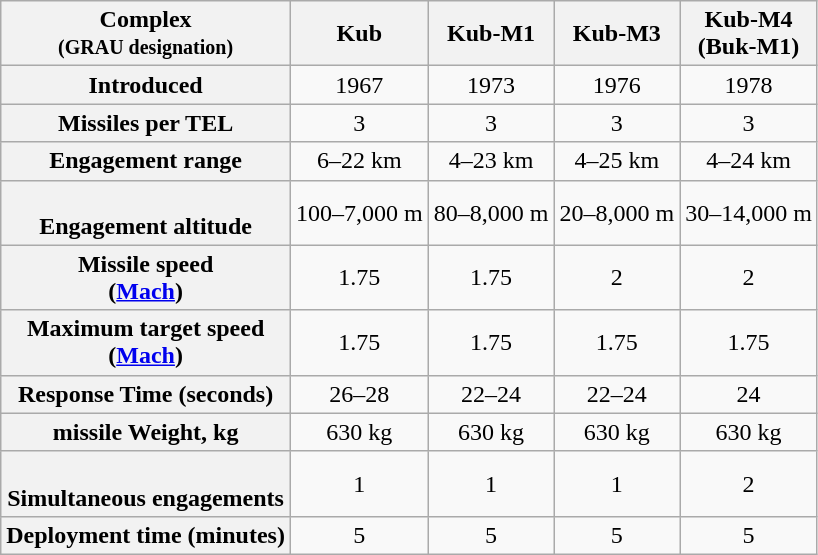<table class="wikitable" style="text-align:center;">
<tr>
<th>Complex<br> <small>(GRAU designation)</small></th>
<th>Kub</th>
<th>Kub-M1</th>
<th>Kub-M3</th>
<th>Kub-M4 <br> (Buk-M1)</th>
</tr>
<tr>
<th>Introduced</th>
<td>1967</td>
<td>1973</td>
<td>1976</td>
<td>1978</td>
</tr>
<tr>
<th>Missiles per TEL</th>
<td>3</td>
<td>3</td>
<td>3</td>
<td>3</td>
</tr>
<tr>
<th>Engagement range</th>
<td>6–22 km</td>
<td>4–23 km</td>
<td>4–25 km</td>
<td>4–24 km</td>
</tr>
<tr>
<th align="left"><br>Engagement altitude</th>
<td>100–7,000 m</td>
<td>80–8,000 m</td>
<td>20–8,000 m</td>
<td>30–14,000 m</td>
</tr>
<tr>
<th>Missile speed <br> (<a href='#'>Mach</a>)</th>
<td>1.75</td>
<td>1.75</td>
<td>2</td>
<td>2</td>
</tr>
<tr>
<th align="left">Maximum target speed <br> (<a href='#'>Mach</a>)</th>
<td>1.75</td>
<td>1.75</td>
<td>1.75</td>
<td>1.75</td>
</tr>
<tr>
<th align="left">Response Time (seconds)</th>
<td>26–28</td>
<td>22–24</td>
<td>22–24</td>
<td>24</td>
</tr>
<tr>
<th align="left">missile Weight, kg</th>
<td>630 kg</td>
<td>630 kg</td>
<td>630 kg</td>
<td>630 kg</td>
</tr>
<tr>
<th align="left"><br>Simultaneous engagements</th>
<td>1</td>
<td>1</td>
<td>1</td>
<td>2</td>
</tr>
<tr>
<th align="left">Deployment time (minutes)</th>
<td>5</td>
<td>5</td>
<td>5</td>
<td>5</td>
</tr>
</table>
